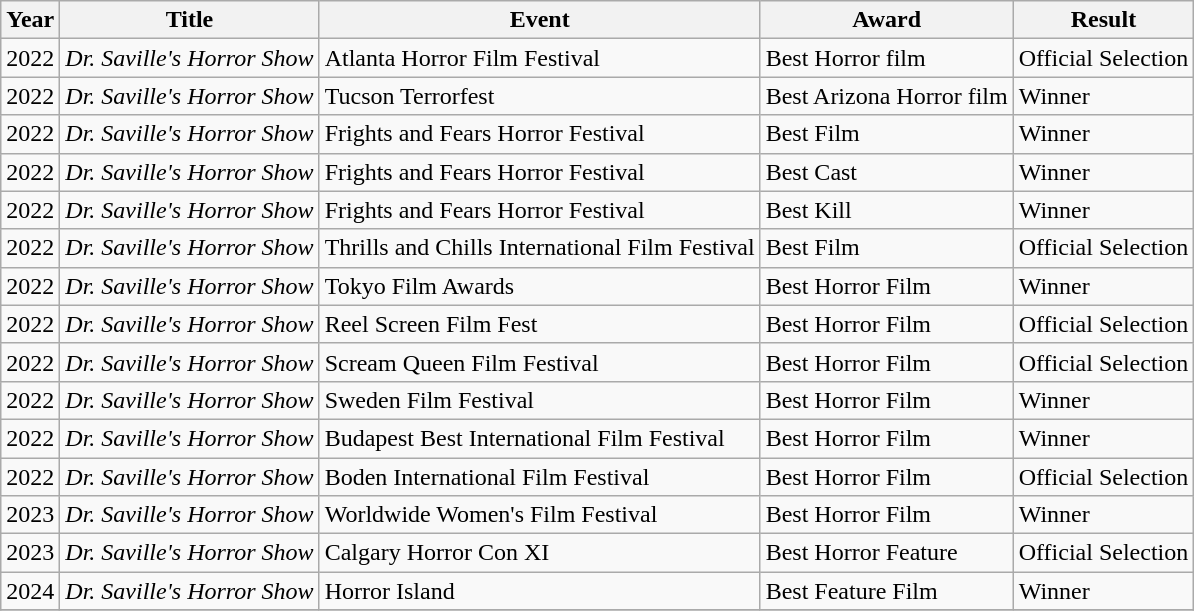<table class="wikitable sortable">
<tr>
<th>Year</th>
<th>Title</th>
<th>Event</th>
<th>Award</th>
<th>Result</th>
</tr>
<tr>
<td>2022</td>
<td><em>Dr. Saville's Horror Show</em></td>
<td>Atlanta Horror Film Festival</td>
<td>Best Horror film</td>
<td>Official Selection</td>
</tr>
<tr>
<td>2022</td>
<td><em>Dr. Saville's Horror Show</em></td>
<td>Tucson Terrorfest</td>
<td>Best Arizona Horror film</td>
<td>Winner </td>
</tr>
<tr>
<td>2022</td>
<td><em>Dr. Saville's Horror Show</em></td>
<td>Frights and Fears Horror Festival</td>
<td>Best Film</td>
<td>Winner </td>
</tr>
<tr>
<td>2022</td>
<td><em>Dr. Saville's Horror Show</em></td>
<td>Frights and Fears Horror Festival</td>
<td>Best Cast</td>
<td>Winner </td>
</tr>
<tr>
<td>2022</td>
<td><em>Dr. Saville's Horror Show</em></td>
<td>Frights and Fears Horror Festival</td>
<td>Best Kill</td>
<td>Winner </td>
</tr>
<tr>
<td>2022</td>
<td><em>Dr. Saville's Horror Show</em></td>
<td>Thrills and Chills International Film Festival</td>
<td>Best Film</td>
<td>Official Selection</td>
</tr>
<tr>
<td>2022</td>
<td><em>Dr. Saville's Horror Show</em></td>
<td>Tokyo Film Awards</td>
<td>Best Horror Film</td>
<td>Winner </td>
</tr>
<tr>
<td>2022</td>
<td><em>Dr. Saville's Horror Show</em></td>
<td>Reel Screen Film Fest</td>
<td>Best Horror Film</td>
<td>Official Selection</td>
</tr>
<tr>
<td>2022</td>
<td><em>Dr. Saville's Horror Show</em></td>
<td>Scream Queen Film Festival</td>
<td>Best Horror Film</td>
<td>Official Selection</td>
</tr>
<tr>
<td>2022</td>
<td><em>Dr. Saville's Horror Show</em></td>
<td>Sweden Film Festival</td>
<td>Best Horror Film</td>
<td>Winner </td>
</tr>
<tr>
<td>2022</td>
<td><em>Dr. Saville's Horror Show</em></td>
<td>Budapest Best International Film Festival</td>
<td>Best Horror Film</td>
<td>Winner </td>
</tr>
<tr>
<td>2022</td>
<td><em>Dr. Saville's Horror Show</em></td>
<td>Boden International Film Festival</td>
<td>Best Horror Film</td>
<td>Official Selection</td>
</tr>
<tr>
<td>2023</td>
<td><em>Dr. Saville's Horror Show</em></td>
<td>Worldwide Women's Film Festival</td>
<td>Best Horror Film</td>
<td>Winner </td>
</tr>
<tr>
<td>2023</td>
<td><em>Dr. Saville's Horror Show</em></td>
<td>Calgary Horror Con XI</td>
<td>Best Horror Feature</td>
<td>Official Selection</td>
</tr>
<tr>
<td>2024</td>
<td><em>Dr. Saville's Horror Show</em></td>
<td>Horror Island</td>
<td>Best Feature Film</td>
<td>Winner </td>
</tr>
<tr>
</tr>
</table>
